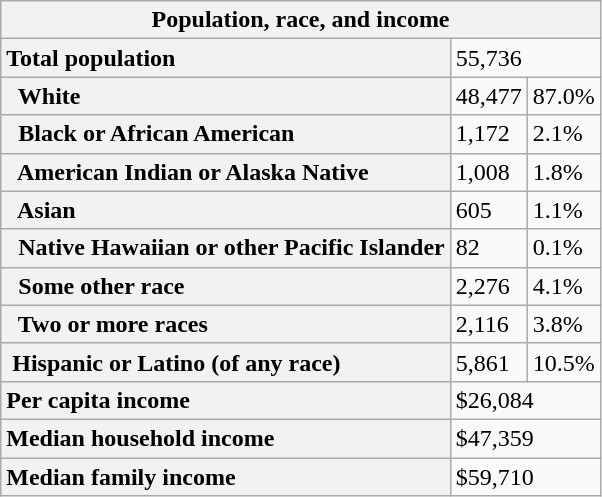<table class="wikitable collapsible collapsed">
<tr>
<th colspan=6>Population, race, and income</th>
</tr>
<tr>
<th scope="row" style="text-align: left;">Total population</th>
<td colspan=2>55,736</td>
</tr>
<tr>
<th scope="row" style="text-align: left;">  White</th>
<td>48,477</td>
<td>87.0%</td>
</tr>
<tr>
<th scope="row" style="text-align: left;">  Black or African American</th>
<td>1,172</td>
<td>2.1%</td>
</tr>
<tr>
<th scope="row" style="text-align: left;">  American Indian or Alaska Native</th>
<td>1,008</td>
<td>1.8%</td>
</tr>
<tr>
<th scope="row" style="text-align: left;">  Asian</th>
<td>605</td>
<td>1.1%</td>
</tr>
<tr>
<th scope="row" style="text-align: left;">  Native Hawaiian or other Pacific Islander</th>
<td>82</td>
<td>0.1%</td>
</tr>
<tr>
<th scope="row" style="text-align: left;">  Some other race</th>
<td>2,276</td>
<td>4.1%</td>
</tr>
<tr>
<th scope="row" style="text-align: left;">  Two or more races</th>
<td>2,116</td>
<td>3.8%</td>
</tr>
<tr>
<th scope="row" style="text-align: left;"> Hispanic or Latino (of any race)</th>
<td>5,861</td>
<td>10.5%</td>
</tr>
<tr>
<th scope="row" style="text-align: left;">Per capita income</th>
<td colspan=2>$26,084</td>
</tr>
<tr>
<th scope="row" style="text-align: left;">Median household income</th>
<td colspan=2>$47,359</td>
</tr>
<tr>
<th scope="row" style="text-align: left;">Median family income</th>
<td colspan=2>$59,710</td>
</tr>
</table>
